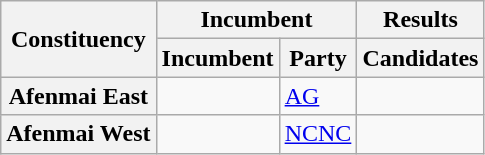<table class="wikitable sortable">
<tr>
<th rowspan="2">Constituency</th>
<th colspan="2">Incumbent</th>
<th>Results</th>
</tr>
<tr valign="bottom">
<th>Incumbent</th>
<th>Party</th>
<th>Candidates</th>
</tr>
<tr>
<th>Afenmai East</th>
<td></td>
<td><a href='#'>AG</a></td>
<td nowrap=""></td>
</tr>
<tr>
<th>Afenmai West</th>
<td></td>
<td><a href='#'>NCNC</a></td>
<td nowrap=""></td>
</tr>
</table>
